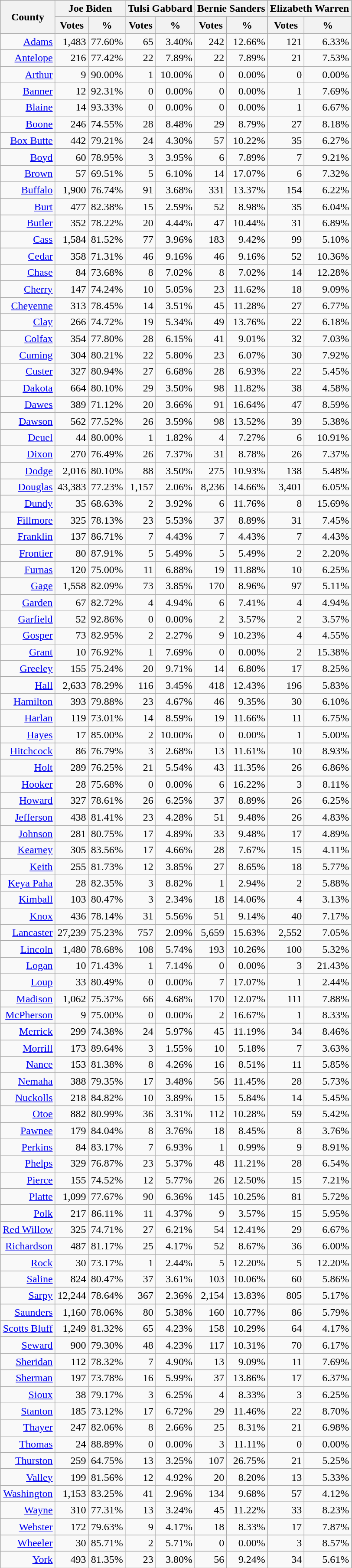<table class="wikitable sortable mw-collapsible mw-collapsed" style="text-align:right;">
<tr>
<th rowspan=2>County</th>
<th colspan=2>Joe Biden</th>
<th colspan=2>Tulsi Gabbard</th>
<th colspan=2>Bernie Sanders</th>
<th colspan=2>Elizabeth Warren</th>
</tr>
<tr>
<th>Votes</th>
<th>%</th>
<th>Votes</th>
<th>%</th>
<th>Votes</th>
<th>%</th>
<th>Votes</th>
<th>%</th>
</tr>
<tr>
<td><a href='#'>Adams</a></td>
<td>1,483</td>
<td>77.60%</td>
<td>65</td>
<td>3.40%</td>
<td>242</td>
<td>12.66%</td>
<td>121</td>
<td>6.33%</td>
</tr>
<tr>
<td><a href='#'>Antelope</a></td>
<td>216</td>
<td>77.42%</td>
<td>22</td>
<td>7.89%</td>
<td>22</td>
<td>7.89%</td>
<td>21</td>
<td>7.53%</td>
</tr>
<tr>
<td><a href='#'>Arthur</a></td>
<td>9</td>
<td>90.00%</td>
<td>1</td>
<td>10.00%</td>
<td>0</td>
<td>0.00%</td>
<td>0</td>
<td>0.00%</td>
</tr>
<tr>
<td><a href='#'>Banner</a></td>
<td>12</td>
<td>92.31%</td>
<td>0</td>
<td>0.00%</td>
<td>0</td>
<td>0.00%</td>
<td>1</td>
<td>7.69%</td>
</tr>
<tr>
<td><a href='#'>Blaine</a></td>
<td>14</td>
<td>93.33%</td>
<td>0</td>
<td>0.00%</td>
<td>0</td>
<td>0.00%</td>
<td>1</td>
<td>6.67%</td>
</tr>
<tr>
<td><a href='#'>Boone</a></td>
<td>246</td>
<td>74.55%</td>
<td>28</td>
<td>8.48%</td>
<td>29</td>
<td>8.79%</td>
<td>27</td>
<td>8.18%</td>
</tr>
<tr>
<td><a href='#'>Box Butte</a></td>
<td>442</td>
<td>79.21%</td>
<td>24</td>
<td>4.30%</td>
<td>57</td>
<td>10.22%</td>
<td>35</td>
<td>6.27%</td>
</tr>
<tr>
<td><a href='#'>Boyd</a></td>
<td>60</td>
<td>78.95%</td>
<td>3</td>
<td>3.95%</td>
<td>6</td>
<td>7.89%</td>
<td>7</td>
<td>9.21%</td>
</tr>
<tr>
<td><a href='#'>Brown</a></td>
<td>57</td>
<td>69.51%</td>
<td>5</td>
<td>6.10%</td>
<td>14</td>
<td>17.07%</td>
<td>6</td>
<td>7.32%</td>
</tr>
<tr>
<td><a href='#'>Buffalo</a></td>
<td>1,900</td>
<td>76.74%</td>
<td>91</td>
<td>3.68%</td>
<td>331</td>
<td>13.37%</td>
<td>154</td>
<td>6.22%</td>
</tr>
<tr>
<td><a href='#'>Burt</a></td>
<td>477</td>
<td>82.38%</td>
<td>15</td>
<td>2.59%</td>
<td>52</td>
<td>8.98%</td>
<td>35</td>
<td>6.04%</td>
</tr>
<tr>
<td><a href='#'>Butler</a></td>
<td>352</td>
<td>78.22%</td>
<td>20</td>
<td>4.44%</td>
<td>47</td>
<td>10.44%</td>
<td>31</td>
<td>6.89%</td>
</tr>
<tr>
<td><a href='#'>Cass</a></td>
<td>1,584</td>
<td>81.52%</td>
<td>77</td>
<td>3.96%</td>
<td>183</td>
<td>9.42%</td>
<td>99</td>
<td>5.10%</td>
</tr>
<tr>
<td><a href='#'>Cedar</a></td>
<td>358</td>
<td>71.31%</td>
<td>46</td>
<td>9.16%</td>
<td>46</td>
<td>9.16%</td>
<td>52</td>
<td>10.36%</td>
</tr>
<tr>
<td><a href='#'>Chase</a></td>
<td>84</td>
<td>73.68%</td>
<td>8</td>
<td>7.02%</td>
<td>8</td>
<td>7.02%</td>
<td>14</td>
<td>12.28%</td>
</tr>
<tr>
<td><a href='#'>Cherry</a></td>
<td>147</td>
<td>74.24%</td>
<td>10</td>
<td>5.05%</td>
<td>23</td>
<td>11.62%</td>
<td>18</td>
<td>9.09%</td>
</tr>
<tr>
<td><a href='#'>Cheyenne</a></td>
<td>313</td>
<td>78.45%</td>
<td>14</td>
<td>3.51%</td>
<td>45</td>
<td>11.28%</td>
<td>27</td>
<td>6.77%</td>
</tr>
<tr>
<td><a href='#'>Clay</a></td>
<td>266</td>
<td>74.72%</td>
<td>19</td>
<td>5.34%</td>
<td>49</td>
<td>13.76%</td>
<td>22</td>
<td>6.18%</td>
</tr>
<tr>
<td><a href='#'>Colfax</a></td>
<td>354</td>
<td>77.80%</td>
<td>28</td>
<td>6.15%</td>
<td>41</td>
<td>9.01%</td>
<td>32</td>
<td>7.03%</td>
</tr>
<tr>
<td><a href='#'>Cuming</a></td>
<td>304</td>
<td>80.21%</td>
<td>22</td>
<td>5.80%</td>
<td>23</td>
<td>6.07%</td>
<td>30</td>
<td>7.92%</td>
</tr>
<tr>
<td><a href='#'>Custer</a></td>
<td>327</td>
<td>80.94%</td>
<td>27</td>
<td>6.68%</td>
<td>28</td>
<td>6.93%</td>
<td>22</td>
<td>5.45%</td>
</tr>
<tr>
<td><a href='#'>Dakota</a></td>
<td>664</td>
<td>80.10%</td>
<td>29</td>
<td>3.50%</td>
<td>98</td>
<td>11.82%</td>
<td>38</td>
<td>4.58%</td>
</tr>
<tr>
<td><a href='#'>Dawes</a></td>
<td>389</td>
<td>71.12%</td>
<td>20</td>
<td>3.66%</td>
<td>91</td>
<td>16.64%</td>
<td>47</td>
<td>8.59%</td>
</tr>
<tr>
<td><a href='#'>Dawson</a></td>
<td>562</td>
<td>77.52%</td>
<td>26</td>
<td>3.59%</td>
<td>98</td>
<td>13.52%</td>
<td>39</td>
<td>5.38%</td>
</tr>
<tr>
<td><a href='#'>Deuel</a></td>
<td>44</td>
<td>80.00%</td>
<td>1</td>
<td>1.82%</td>
<td>4</td>
<td>7.27%</td>
<td>6</td>
<td>10.91%</td>
</tr>
<tr>
<td><a href='#'>Dixon</a></td>
<td>270</td>
<td>76.49%</td>
<td>26</td>
<td>7.37%</td>
<td>31</td>
<td>8.78%</td>
<td>26</td>
<td>7.37%</td>
</tr>
<tr>
<td><a href='#'>Dodge</a></td>
<td>2,016</td>
<td>80.10%</td>
<td>88</td>
<td>3.50%</td>
<td>275</td>
<td>10.93%</td>
<td>138</td>
<td>5.48%</td>
</tr>
<tr>
<td><a href='#'>Douglas</a></td>
<td>43,383</td>
<td>77.23%</td>
<td>1,157</td>
<td>2.06%</td>
<td>8,236</td>
<td>14.66%</td>
<td>3,401</td>
<td>6.05%</td>
</tr>
<tr>
<td><a href='#'>Dundy</a></td>
<td>35</td>
<td>68.63%</td>
<td>2</td>
<td>3.92%</td>
<td>6</td>
<td>11.76%</td>
<td>8</td>
<td>15.69%</td>
</tr>
<tr>
<td><a href='#'>Fillmore</a></td>
<td>325</td>
<td>78.13%</td>
<td>23</td>
<td>5.53%</td>
<td>37</td>
<td>8.89%</td>
<td>31</td>
<td>7.45%</td>
</tr>
<tr>
<td><a href='#'>Franklin</a></td>
<td>137</td>
<td>86.71%</td>
<td>7</td>
<td>4.43%</td>
<td>7</td>
<td>4.43%</td>
<td>7</td>
<td>4.43%</td>
</tr>
<tr>
<td><a href='#'>Frontier</a></td>
<td>80</td>
<td>87.91%</td>
<td>5</td>
<td>5.49%</td>
<td>5</td>
<td>5.49%</td>
<td>2</td>
<td>2.20%</td>
</tr>
<tr>
<td><a href='#'>Furnas</a></td>
<td>120</td>
<td>75.00%</td>
<td>11</td>
<td>6.88%</td>
<td>19</td>
<td>11.88%</td>
<td>10</td>
<td>6.25%</td>
</tr>
<tr>
<td><a href='#'>Gage</a></td>
<td>1,558</td>
<td>82.09%</td>
<td>73</td>
<td>3.85%</td>
<td>170</td>
<td>8.96%</td>
<td>97</td>
<td>5.11%</td>
</tr>
<tr>
<td><a href='#'>Garden</a></td>
<td>67</td>
<td>82.72%</td>
<td>4</td>
<td>4.94%</td>
<td>6</td>
<td>7.41%</td>
<td>4</td>
<td>4.94%</td>
</tr>
<tr>
<td><a href='#'>Garfield</a></td>
<td>52</td>
<td>92.86%</td>
<td>0</td>
<td>0.00%</td>
<td>2</td>
<td>3.57%</td>
<td>2</td>
<td>3.57%</td>
</tr>
<tr>
<td><a href='#'>Gosper</a></td>
<td>73</td>
<td>82.95%</td>
<td>2</td>
<td>2.27%</td>
<td>9</td>
<td>10.23%</td>
<td>4</td>
<td>4.55%</td>
</tr>
<tr>
<td><a href='#'>Grant</a></td>
<td>10</td>
<td>76.92%</td>
<td>1</td>
<td>7.69%</td>
<td>0</td>
<td>0.00%</td>
<td>2</td>
<td>15.38%</td>
</tr>
<tr>
<td><a href='#'>Greeley</a></td>
<td>155</td>
<td>75.24%</td>
<td>20</td>
<td>9.71%</td>
<td>14</td>
<td>6.80%</td>
<td>17</td>
<td>8.25%</td>
</tr>
<tr>
<td><a href='#'>Hall</a></td>
<td>2,633</td>
<td>78.29%</td>
<td>116</td>
<td>3.45%</td>
<td>418</td>
<td>12.43%</td>
<td>196</td>
<td>5.83%</td>
</tr>
<tr>
<td><a href='#'>Hamilton</a></td>
<td>393</td>
<td>79.88%</td>
<td>23</td>
<td>4.67%</td>
<td>46</td>
<td>9.35%</td>
<td>30</td>
<td>6.10%</td>
</tr>
<tr>
<td><a href='#'>Harlan</a></td>
<td>119</td>
<td>73.01%</td>
<td>14</td>
<td>8.59%</td>
<td>19</td>
<td>11.66%</td>
<td>11</td>
<td>6.75%</td>
</tr>
<tr>
<td><a href='#'>Hayes</a></td>
<td>17</td>
<td>85.00%</td>
<td>2</td>
<td>10.00%</td>
<td>0</td>
<td>0.00%</td>
<td>1</td>
<td>5.00%</td>
</tr>
<tr>
<td><a href='#'>Hitchcock</a></td>
<td>86</td>
<td>76.79%</td>
<td>3</td>
<td>2.68%</td>
<td>13</td>
<td>11.61%</td>
<td>10</td>
<td>8.93%</td>
</tr>
<tr>
<td><a href='#'>Holt</a></td>
<td>289</td>
<td>76.25%</td>
<td>21</td>
<td>5.54%</td>
<td>43</td>
<td>11.35%</td>
<td>26</td>
<td>6.86%</td>
</tr>
<tr>
<td><a href='#'>Hooker</a></td>
<td>28</td>
<td>75.68%</td>
<td>0</td>
<td>0.00%</td>
<td>6</td>
<td>16.22%</td>
<td>3</td>
<td>8.11%</td>
</tr>
<tr>
<td><a href='#'>Howard</a></td>
<td>327</td>
<td>78.61%</td>
<td>26</td>
<td>6.25%</td>
<td>37</td>
<td>8.89%</td>
<td>26</td>
<td>6.25%</td>
</tr>
<tr>
<td><a href='#'>Jefferson</a></td>
<td>438</td>
<td>81.41%</td>
<td>23</td>
<td>4.28%</td>
<td>51</td>
<td>9.48%</td>
<td>26</td>
<td>4.83%</td>
</tr>
<tr>
<td><a href='#'>Johnson</a></td>
<td>281</td>
<td>80.75%</td>
<td>17</td>
<td>4.89%</td>
<td>33</td>
<td>9.48%</td>
<td>17</td>
<td>4.89%</td>
</tr>
<tr>
<td><a href='#'>Kearney</a></td>
<td>305</td>
<td>83.56%</td>
<td>17</td>
<td>4.66%</td>
<td>28</td>
<td>7.67%</td>
<td>15</td>
<td>4.11%</td>
</tr>
<tr>
<td><a href='#'>Keith</a></td>
<td>255</td>
<td>81.73%</td>
<td>12</td>
<td>3.85%</td>
<td>27</td>
<td>8.65%</td>
<td>18</td>
<td>5.77%</td>
</tr>
<tr>
<td><a href='#'>Keya Paha</a></td>
<td>28</td>
<td>82.35%</td>
<td>3</td>
<td>8.82%</td>
<td>1</td>
<td>2.94%</td>
<td>2</td>
<td>5.88%</td>
</tr>
<tr>
<td><a href='#'>Kimball</a></td>
<td>103</td>
<td>80.47%</td>
<td>3</td>
<td>2.34%</td>
<td>18</td>
<td>14.06%</td>
<td>4</td>
<td>3.13%</td>
</tr>
<tr>
<td><a href='#'>Knox</a></td>
<td>436</td>
<td>78.14%</td>
<td>31</td>
<td>5.56%</td>
<td>51</td>
<td>9.14%</td>
<td>40</td>
<td>7.17%</td>
</tr>
<tr>
<td><a href='#'>Lancaster</a></td>
<td>27,239</td>
<td>75.23%</td>
<td>757</td>
<td>2.09%</td>
<td>5,659</td>
<td>15.63%</td>
<td>2,552</td>
<td>7.05%</td>
</tr>
<tr>
<td><a href='#'>Lincoln</a></td>
<td>1,480</td>
<td>78.68%</td>
<td>108</td>
<td>5.74%</td>
<td>193</td>
<td>10.26%</td>
<td>100</td>
<td>5.32%</td>
</tr>
<tr>
<td><a href='#'>Logan</a></td>
<td>10</td>
<td>71.43%</td>
<td>1</td>
<td>7.14%</td>
<td>0</td>
<td>0.00%</td>
<td>3</td>
<td>21.43%</td>
</tr>
<tr>
<td><a href='#'>Loup</a></td>
<td>33</td>
<td>80.49%</td>
<td>0</td>
<td>0.00%</td>
<td>7</td>
<td>17.07%</td>
<td>1</td>
<td>2.44%</td>
</tr>
<tr>
<td><a href='#'>Madison</a></td>
<td>1,062</td>
<td>75.37%</td>
<td>66</td>
<td>4.68%</td>
<td>170</td>
<td>12.07%</td>
<td>111</td>
<td>7.88%</td>
</tr>
<tr>
<td><a href='#'>McPherson</a></td>
<td>9</td>
<td>75.00%</td>
<td>0</td>
<td>0.00%</td>
<td>2</td>
<td>16.67%</td>
<td>1</td>
<td>8.33%</td>
</tr>
<tr>
<td><a href='#'>Merrick</a></td>
<td>299</td>
<td>74.38%</td>
<td>24</td>
<td>5.97%</td>
<td>45</td>
<td>11.19%</td>
<td>34</td>
<td>8.46%</td>
</tr>
<tr>
<td><a href='#'>Morrill</a></td>
<td>173</td>
<td>89.64%</td>
<td>3</td>
<td>1.55%</td>
<td>10</td>
<td>5.18%</td>
<td>7</td>
<td>3.63%</td>
</tr>
<tr>
<td><a href='#'>Nance</a></td>
<td>153</td>
<td>81.38%</td>
<td>8</td>
<td>4.26%</td>
<td>16</td>
<td>8.51%</td>
<td>11</td>
<td>5.85%</td>
</tr>
<tr>
<td><a href='#'>Nemaha</a></td>
<td>388</td>
<td>79.35%</td>
<td>17</td>
<td>3.48%</td>
<td>56</td>
<td>11.45%</td>
<td>28</td>
<td>5.73%</td>
</tr>
<tr>
<td><a href='#'>Nuckolls</a></td>
<td>218</td>
<td>84.82%</td>
<td>10</td>
<td>3.89%</td>
<td>15</td>
<td>5.84%</td>
<td>14</td>
<td>5.45%</td>
</tr>
<tr>
<td><a href='#'>Otoe</a></td>
<td>882</td>
<td>80.99%</td>
<td>36</td>
<td>3.31%</td>
<td>112</td>
<td>10.28%</td>
<td>59</td>
<td>5.42%</td>
</tr>
<tr>
<td><a href='#'>Pawnee</a></td>
<td>179</td>
<td>84.04%</td>
<td>8</td>
<td>3.76%</td>
<td>18</td>
<td>8.45%</td>
<td>8</td>
<td>3.76%</td>
</tr>
<tr>
<td><a href='#'>Perkins</a></td>
<td>84</td>
<td>83.17%</td>
<td>7</td>
<td>6.93%</td>
<td>1</td>
<td>0.99%</td>
<td>9</td>
<td>8.91%</td>
</tr>
<tr>
<td><a href='#'>Phelps</a></td>
<td>329</td>
<td>76.87%</td>
<td>23</td>
<td>5.37%</td>
<td>48</td>
<td>11.21%</td>
<td>28</td>
<td>6.54%</td>
</tr>
<tr>
<td><a href='#'>Pierce</a></td>
<td>155</td>
<td>74.52%</td>
<td>12</td>
<td>5.77%</td>
<td>26</td>
<td>12.50%</td>
<td>15</td>
<td>7.21%</td>
</tr>
<tr>
<td><a href='#'>Platte</a></td>
<td>1,099</td>
<td>77.67%</td>
<td>90</td>
<td>6.36%</td>
<td>145</td>
<td>10.25%</td>
<td>81</td>
<td>5.72%</td>
</tr>
<tr>
<td><a href='#'>Polk</a></td>
<td>217</td>
<td>86.11%</td>
<td>11</td>
<td>4.37%</td>
<td>9</td>
<td>3.57%</td>
<td>15</td>
<td>5.95%</td>
</tr>
<tr>
<td><a href='#'>Red Willow</a></td>
<td>325</td>
<td>74.71%</td>
<td>27</td>
<td>6.21%</td>
<td>54</td>
<td>12.41%</td>
<td>29</td>
<td>6.67%</td>
</tr>
<tr>
<td><a href='#'>Richardson</a></td>
<td>487</td>
<td>81.17%</td>
<td>25</td>
<td>4.17%</td>
<td>52</td>
<td>8.67%</td>
<td>36</td>
<td>6.00%</td>
</tr>
<tr>
<td><a href='#'>Rock</a></td>
<td>30</td>
<td>73.17%</td>
<td>1</td>
<td>2.44%</td>
<td>5</td>
<td>12.20%</td>
<td>5</td>
<td>12.20%</td>
</tr>
<tr>
<td><a href='#'>Saline</a></td>
<td>824</td>
<td>80.47%</td>
<td>37</td>
<td>3.61%</td>
<td>103</td>
<td>10.06%</td>
<td>60</td>
<td>5.86%</td>
</tr>
<tr>
<td><a href='#'>Sarpy</a></td>
<td>12,244</td>
<td>78.64%</td>
<td>367</td>
<td>2.36%</td>
<td>2,154</td>
<td>13.83%</td>
<td>805</td>
<td>5.17%</td>
</tr>
<tr>
<td><a href='#'>Saunders</a></td>
<td>1,160</td>
<td>78.06%</td>
<td>80</td>
<td>5.38%</td>
<td>160</td>
<td>10.77%</td>
<td>86</td>
<td>5.79%</td>
</tr>
<tr>
<td><a href='#'>Scotts Bluff</a></td>
<td>1,249</td>
<td>81.32%</td>
<td>65</td>
<td>4.23%</td>
<td>158</td>
<td>10.29%</td>
<td>64</td>
<td>4.17%</td>
</tr>
<tr>
<td><a href='#'>Seward</a></td>
<td>900</td>
<td>79.30%</td>
<td>48</td>
<td>4.23%</td>
<td>117</td>
<td>10.31%</td>
<td>70</td>
<td>6.17%</td>
</tr>
<tr>
<td><a href='#'>Sheridan</a></td>
<td>112</td>
<td>78.32%</td>
<td>7</td>
<td>4.90%</td>
<td>13</td>
<td>9.09%</td>
<td>11</td>
<td>7.69%</td>
</tr>
<tr>
<td><a href='#'>Sherman</a></td>
<td>197</td>
<td>73.78%</td>
<td>16</td>
<td>5.99%</td>
<td>37</td>
<td>13.86%</td>
<td>17</td>
<td>6.37%</td>
</tr>
<tr>
<td><a href='#'>Sioux</a></td>
<td>38</td>
<td>79.17%</td>
<td>3</td>
<td>6.25%</td>
<td>4</td>
<td>8.33%</td>
<td>3</td>
<td>6.25%</td>
</tr>
<tr>
<td><a href='#'>Stanton</a></td>
<td>185</td>
<td>73.12%</td>
<td>17</td>
<td>6.72%</td>
<td>29</td>
<td>11.46%</td>
<td>22</td>
<td>8.70%</td>
</tr>
<tr>
<td><a href='#'>Thayer</a></td>
<td>247</td>
<td>82.06%</td>
<td>8</td>
<td>2.66%</td>
<td>25</td>
<td>8.31%</td>
<td>21</td>
<td>6.98%</td>
</tr>
<tr>
<td><a href='#'>Thomas</a></td>
<td>24</td>
<td>88.89%</td>
<td>0</td>
<td>0.00%</td>
<td>3</td>
<td>11.11%</td>
<td>0</td>
<td>0.00%</td>
</tr>
<tr>
<td><a href='#'>Thurston</a></td>
<td>259</td>
<td>64.75%</td>
<td>13</td>
<td>3.25%</td>
<td>107</td>
<td>26.75%</td>
<td>21</td>
<td>5.25%</td>
</tr>
<tr>
<td><a href='#'>Valley</a></td>
<td>199</td>
<td>81.56%</td>
<td>12</td>
<td>4.92%</td>
<td>20</td>
<td>8.20%</td>
<td>13</td>
<td>5.33%</td>
</tr>
<tr>
<td><a href='#'>Washington</a></td>
<td>1,153</td>
<td>83.25%</td>
<td>41</td>
<td>2.96%</td>
<td>134</td>
<td>9.68%</td>
<td>57</td>
<td>4.12%</td>
</tr>
<tr>
<td><a href='#'>Wayne</a></td>
<td>310</td>
<td>77.31%</td>
<td>13</td>
<td>3.24%</td>
<td>45</td>
<td>11.22%</td>
<td>33</td>
<td>8.23%</td>
</tr>
<tr>
<td><a href='#'>Webster</a></td>
<td>172</td>
<td>79.63%</td>
<td>9</td>
<td>4.17%</td>
<td>18</td>
<td>8.33%</td>
<td>17</td>
<td>7.87%</td>
</tr>
<tr>
<td><a href='#'>Wheeler</a></td>
<td>30</td>
<td>85.71%</td>
<td>2</td>
<td>5.71%</td>
<td>0</td>
<td>0.00%</td>
<td>3</td>
<td>8.57%</td>
</tr>
<tr>
<td><a href='#'>York</a></td>
<td>493</td>
<td>81.35%</td>
<td>23</td>
<td>3.80%</td>
<td>56</td>
<td>9.24%</td>
<td>34</td>
<td>5.61%</td>
</tr>
</table>
